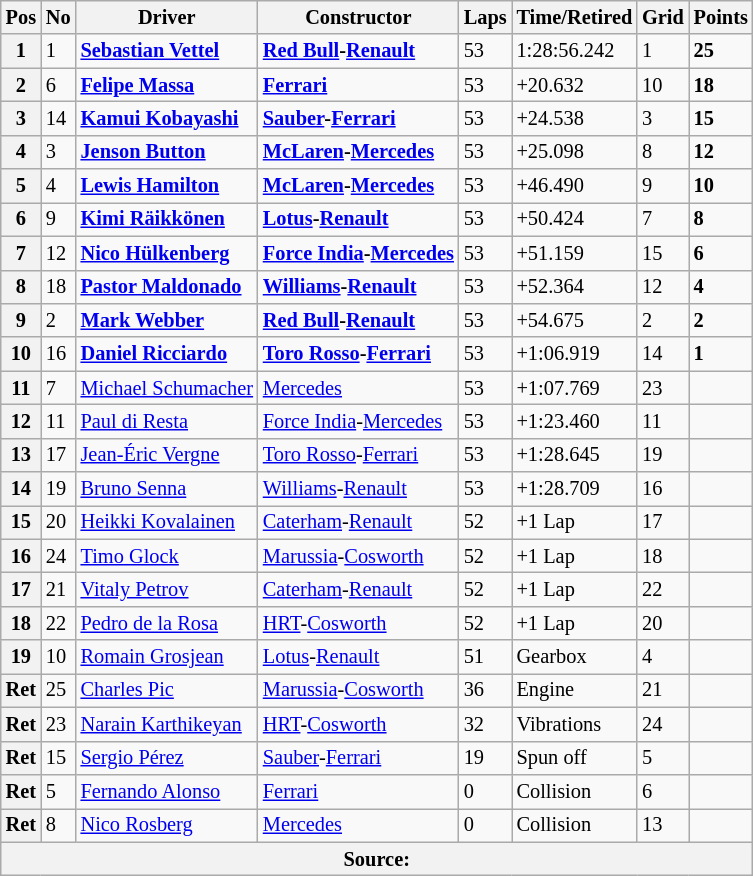<table class="wikitable" style="font-size: 85%">
<tr>
<th>Pos</th>
<th>No</th>
<th>Driver</th>
<th>Constructor</th>
<th>Laps</th>
<th>Time/Retired</th>
<th>Grid</th>
<th>Points</th>
</tr>
<tr>
<th>1</th>
<td>1</td>
<td><strong> <a href='#'>Sebastian Vettel</a></strong></td>
<td><strong><a href='#'>Red Bull</a>-<a href='#'>Renault</a></strong></td>
<td>53</td>
<td>1:28:56.242</td>
<td>1</td>
<td><strong>25</strong></td>
</tr>
<tr>
<th>2</th>
<td>6</td>
<td><strong> <a href='#'>Felipe Massa</a></strong></td>
<td><strong><a href='#'>Ferrari</a></strong></td>
<td>53</td>
<td>+20.632</td>
<td>10</td>
<td><strong>18</strong></td>
</tr>
<tr>
<th>3</th>
<td>14</td>
<td><strong> <a href='#'>Kamui Kobayashi</a></strong></td>
<td><strong><a href='#'>Sauber</a>-<a href='#'>Ferrari</a></strong></td>
<td>53</td>
<td>+24.538</td>
<td>3</td>
<td><strong>15</strong></td>
</tr>
<tr>
<th>4</th>
<td>3</td>
<td><strong> <a href='#'>Jenson Button</a></strong></td>
<td><strong><a href='#'>McLaren</a>-<a href='#'>Mercedes</a></strong></td>
<td>53</td>
<td>+25.098</td>
<td>8</td>
<td><strong>12</strong></td>
</tr>
<tr>
<th>5</th>
<td>4</td>
<td><strong> <a href='#'>Lewis Hamilton</a></strong></td>
<td><strong><a href='#'>McLaren</a>-<a href='#'>Mercedes</a></strong></td>
<td>53</td>
<td>+46.490</td>
<td>9</td>
<td><strong>10</strong></td>
</tr>
<tr>
<th>6</th>
<td>9</td>
<td><strong> <a href='#'>Kimi Räikkönen</a></strong></td>
<td><strong><a href='#'>Lotus</a>-<a href='#'>Renault</a></strong></td>
<td>53</td>
<td>+50.424</td>
<td>7</td>
<td><strong>8</strong></td>
</tr>
<tr>
<th>7</th>
<td>12</td>
<td><strong> <a href='#'>Nico Hülkenberg</a></strong></td>
<td><strong><a href='#'>Force India</a>-<a href='#'>Mercedes</a></strong></td>
<td>53</td>
<td>+51.159</td>
<td>15</td>
<td><strong>6</strong></td>
</tr>
<tr>
<th>8</th>
<td>18</td>
<td><strong> <a href='#'>Pastor Maldonado</a></strong></td>
<td><strong><a href='#'>Williams</a>-<a href='#'>Renault</a></strong></td>
<td>53</td>
<td>+52.364</td>
<td>12</td>
<td><strong>4</strong></td>
</tr>
<tr>
<th>9</th>
<td>2</td>
<td><strong> <a href='#'>Mark Webber</a></strong></td>
<td><strong><a href='#'>Red Bull</a>-<a href='#'>Renault</a></strong></td>
<td>53</td>
<td>+54.675</td>
<td>2</td>
<td><strong>2</strong></td>
</tr>
<tr>
<th>10</th>
<td>16</td>
<td><strong> <a href='#'>Daniel Ricciardo</a></strong></td>
<td><strong><a href='#'>Toro Rosso</a>-<a href='#'>Ferrari</a></strong></td>
<td>53</td>
<td>+1:06.919</td>
<td>14</td>
<td><strong>1</strong></td>
</tr>
<tr>
<th>11</th>
<td>7</td>
<td> <a href='#'>Michael Schumacher</a></td>
<td><a href='#'>Mercedes</a></td>
<td>53</td>
<td>+1:07.769</td>
<td>23</td>
<td></td>
</tr>
<tr>
<th>12</th>
<td>11</td>
<td> <a href='#'>Paul di Resta</a></td>
<td><a href='#'>Force India</a>-<a href='#'>Mercedes</a></td>
<td>53</td>
<td>+1:23.460</td>
<td>11</td>
<td></td>
</tr>
<tr>
<th>13</th>
<td>17</td>
<td> <a href='#'>Jean-Éric Vergne</a></td>
<td><a href='#'>Toro Rosso</a>-<a href='#'>Ferrari</a></td>
<td>53</td>
<td>+1:28.645</td>
<td>19</td>
<td></td>
</tr>
<tr>
<th>14</th>
<td>19</td>
<td> <a href='#'>Bruno Senna</a></td>
<td><a href='#'>Williams</a>-<a href='#'>Renault</a></td>
<td>53</td>
<td>+1:28.709</td>
<td>16</td>
<td></td>
</tr>
<tr>
<th>15</th>
<td>20</td>
<td> <a href='#'>Heikki Kovalainen</a></td>
<td><a href='#'>Caterham</a>-<a href='#'>Renault</a></td>
<td>52</td>
<td>+1 Lap</td>
<td>17</td>
<td></td>
</tr>
<tr>
<th>16</th>
<td>24</td>
<td> <a href='#'>Timo Glock</a></td>
<td><a href='#'>Marussia</a>-<a href='#'>Cosworth</a></td>
<td>52</td>
<td>+1 Lap</td>
<td>18</td>
<td></td>
</tr>
<tr>
<th>17</th>
<td>21</td>
<td> <a href='#'>Vitaly Petrov</a></td>
<td><a href='#'>Caterham</a>-<a href='#'>Renault</a></td>
<td>52</td>
<td>+1 Lap</td>
<td>22</td>
<td></td>
</tr>
<tr>
<th>18</th>
<td>22</td>
<td> <a href='#'>Pedro de la Rosa</a></td>
<td><a href='#'>HRT</a>-<a href='#'>Cosworth</a></td>
<td>52</td>
<td>+1 Lap</td>
<td>20</td>
<td></td>
</tr>
<tr>
<th>19</th>
<td>10</td>
<td> <a href='#'>Romain Grosjean</a></td>
<td><a href='#'>Lotus</a>-<a href='#'>Renault</a></td>
<td>51</td>
<td>Gearbox</td>
<td>4</td>
<td></td>
</tr>
<tr>
<th>Ret</th>
<td>25</td>
<td> <a href='#'>Charles Pic</a></td>
<td><a href='#'>Marussia</a>-<a href='#'>Cosworth</a></td>
<td>36</td>
<td>Engine</td>
<td>21</td>
<td></td>
</tr>
<tr>
<th>Ret</th>
<td>23</td>
<td> <a href='#'>Narain Karthikeyan</a></td>
<td><a href='#'>HRT</a>-<a href='#'>Cosworth</a></td>
<td>32</td>
<td>Vibrations</td>
<td>24</td>
<td></td>
</tr>
<tr>
<th>Ret</th>
<td>15</td>
<td> <a href='#'>Sergio Pérez</a></td>
<td><a href='#'>Sauber</a>-<a href='#'>Ferrari</a></td>
<td>19</td>
<td>Spun off</td>
<td>5</td>
<td></td>
</tr>
<tr>
<th>Ret</th>
<td>5</td>
<td> <a href='#'>Fernando Alonso</a></td>
<td><a href='#'>Ferrari</a></td>
<td>0</td>
<td>Collision</td>
<td>6</td>
<td></td>
</tr>
<tr>
<th>Ret</th>
<td>8</td>
<td> <a href='#'>Nico Rosberg</a></td>
<td><a href='#'>Mercedes</a></td>
<td>0</td>
<td>Collision</td>
<td>13</td>
<td></td>
</tr>
<tr>
<th colspan=8>Source:</th>
</tr>
</table>
